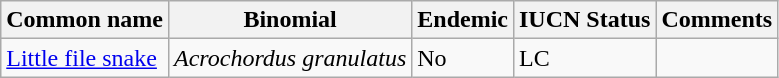<table class="wikitable">
<tr>
<th>Common name</th>
<th>Binomial</th>
<th>Endemic</th>
<th>IUCN Status</th>
<th>Comments</th>
</tr>
<tr>
<td><a href='#'>Little file snake</a></td>
<td><em>Acrochordus granulatus</em></td>
<td>No</td>
<td>LC</td>
<td></td>
</tr>
</table>
